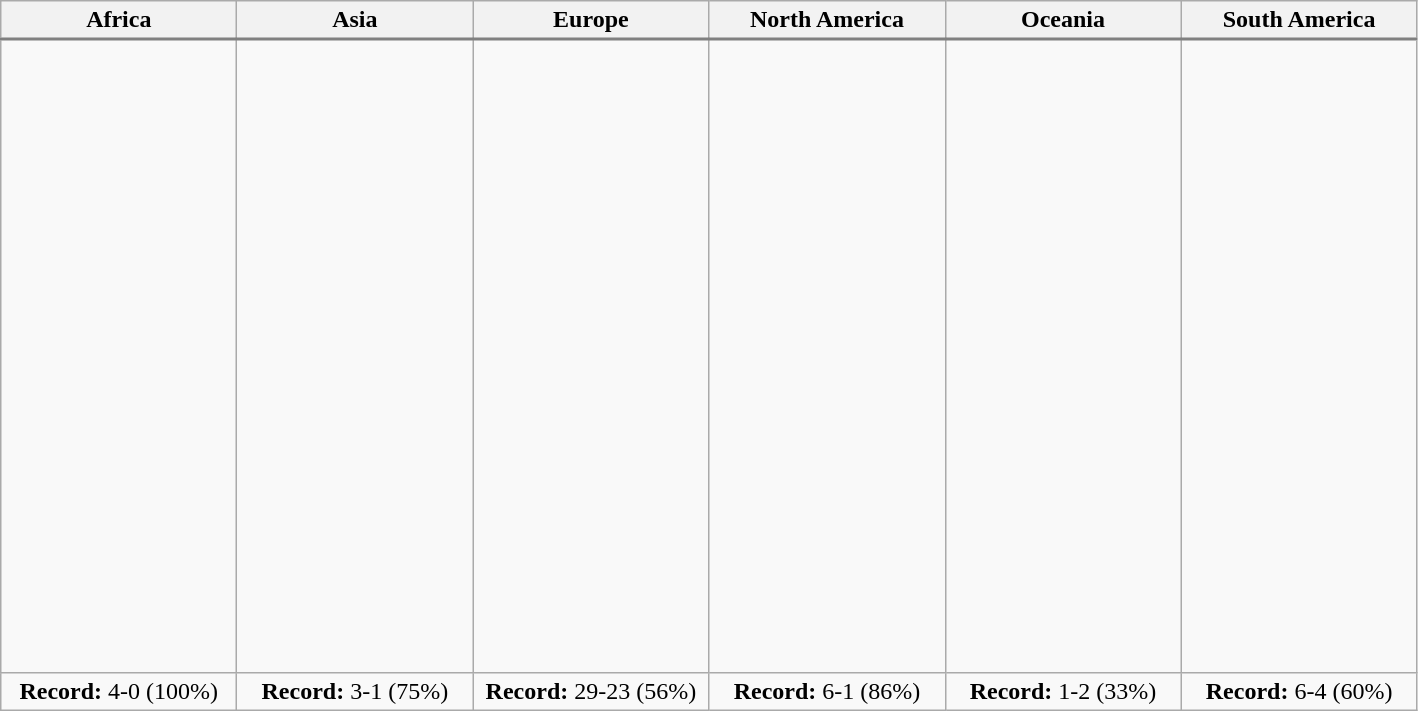<table class="wikitable">
<tr>
<th width="150">Africa</th>
<th width="150">Asia</th>
<th width="150">Europe</th>
<th width="150">North America</th>
<th width="150">Oceania</th>
<th width="150">South America</th>
</tr>
<tr style="border-top:2px solid gray;">
<td align="center"><br><br><br></td>
<td align="center"><br><br></td>
<td align="center"><br><br><br><br><br><br><br><br><br><br><br><br><br><br><br><br><br><br><br><br><br><br><br></td>
<td align="center"><br></td>
<td align="center"></td>
<td align="center"><br><br><br><br></td>
</tr>
<tr>
<td align="center"><strong>Record:</strong> 4-0 (100%)</td>
<td align="center"><strong>Record:</strong> 3-1 (75%)</td>
<td align="center"><strong>Record:</strong> 29-23 (56%)</td>
<td align="center"><strong>Record:</strong> 6-1 (86%)</td>
<td align="center"><strong>Record:</strong> 1-2 (33%)</td>
<td align="center"><strong>Record:</strong> 6-4 (60%)</td>
</tr>
</table>
